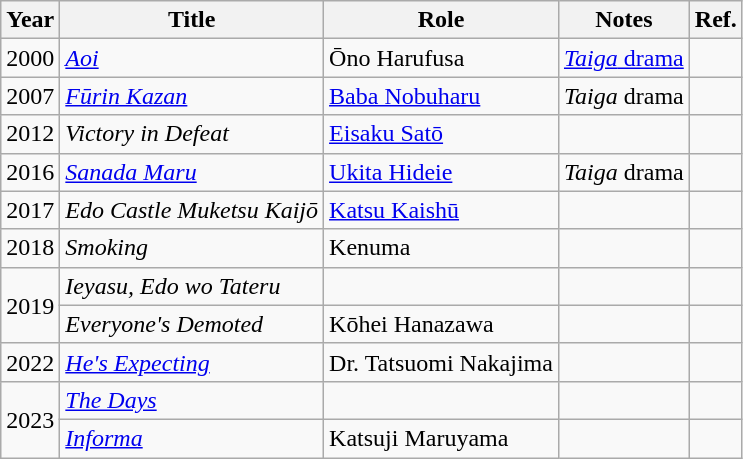<table class="wikitable sortable">
<tr>
<th>Year</th>
<th>Title</th>
<th>Role</th>
<th class="unsortable">Notes</th>
<th class="unsortable">Ref.</th>
</tr>
<tr>
<td>2000</td>
<td><em><a href='#'>Aoi</a></em></td>
<td>Ōno Harufusa</td>
<td><a href='#'><em>Taiga</em> drama</a></td>
<td></td>
</tr>
<tr>
<td>2007</td>
<td><em><a href='#'>Fūrin Kazan</a></em></td>
<td><a href='#'>Baba Nobuharu</a></td>
<td><em>Taiga</em> drama</td>
<td></td>
</tr>
<tr>
<td>2012</td>
<td><em>Victory in Defeat</em></td>
<td><a href='#'>Eisaku Satō</a></td>
<td></td>
<td></td>
</tr>
<tr>
<td>2016</td>
<td><em><a href='#'>Sanada Maru</a></em></td>
<td><a href='#'>Ukita Hideie</a></td>
<td><em>Taiga</em> drama</td>
<td></td>
</tr>
<tr>
<td>2017</td>
<td><em>Edo Castle Muketsu Kaijō</em></td>
<td><a href='#'>Katsu Kaishū</a></td>
<td></td>
<td></td>
</tr>
<tr>
<td>2018</td>
<td><em>Smoking</em></td>
<td>Kenuma</td>
<td></td>
<td></td>
</tr>
<tr>
<td rowspan=2>2019</td>
<td><em>Ieyasu, Edo wo Tateru</em></td>
<td></td>
<td></td>
<td></td>
</tr>
<tr>
<td><em>Everyone's Demoted</em></td>
<td>Kōhei Hanazawa</td>
<td></td>
<td></td>
</tr>
<tr>
<td>2022</td>
<td><em><a href='#'>He's Expecting</a></em></td>
<td>Dr. Tatsuomi Nakajima</td>
<td></td>
<td></td>
</tr>
<tr>
<td rowspan=2>2023</td>
<td><em><a href='#'>The Days</a></em></td>
<td></td>
<td></td>
<td></td>
</tr>
<tr>
<td><em><a href='#'>Informa</a></em></td>
<td>Katsuji Maruyama</td>
<td></td>
<td></td>
</tr>
</table>
